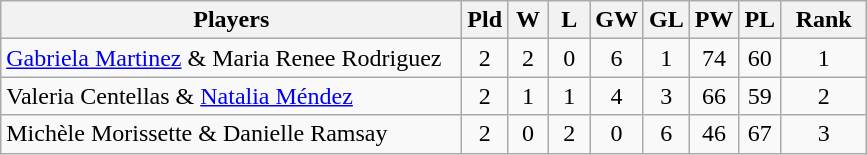<table class=wikitable style="text-align:center">
<tr>
<th width=300>Players</th>
<th width=20>Pld</th>
<th width=20>W</th>
<th width=20>L</th>
<th width=20>GW</th>
<th width=20>GL</th>
<th width=20>PW</th>
<th width=20>PL</th>
<th width=50>Rank</th>
</tr>
<tr>
<td align=left> <a href='#'>Gabriela Martinez</a> & Maria Renee Rodriguez</td>
<td>2</td>
<td>2</td>
<td>0</td>
<td>6</td>
<td>1</td>
<td>74</td>
<td>60</td>
<td>1</td>
</tr>
<tr>
<td align="left"> Valeria Centellas & <a href='#'>Natalia Méndez</a></td>
<td>2</td>
<td>1</td>
<td>1</td>
<td>4</td>
<td>3</td>
<td>66</td>
<td>59</td>
<td>2</td>
</tr>
<tr>
<td align=left> Michèle Morissette & Danielle Ramsay</td>
<td>2</td>
<td>0</td>
<td>2</td>
<td>0</td>
<td>6</td>
<td>46</td>
<td>67</td>
<td>3</td>
</tr>
</table>
